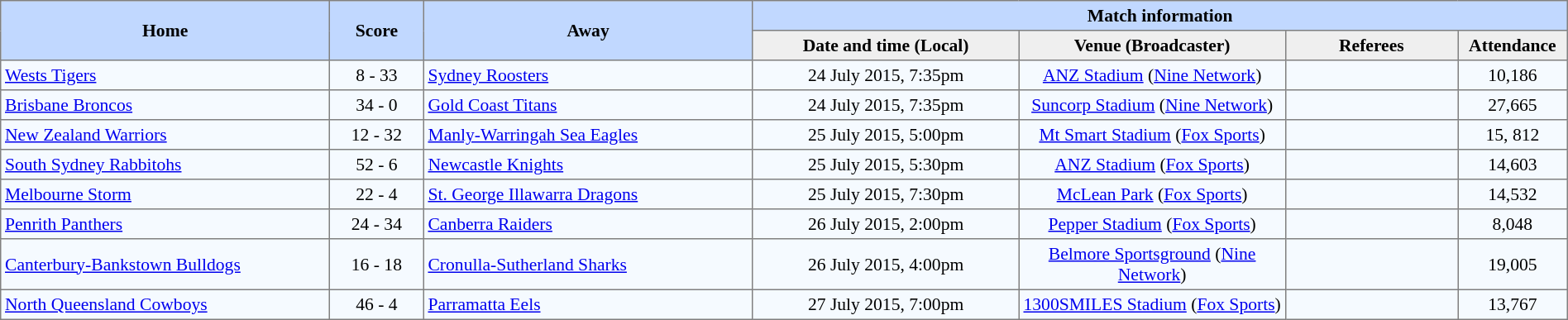<table border="1" cellpadding="3" cellspacing="0" style="border-collapse:collapse; font-size:90%; width:100%;">
<tr style="background:#c1d8ff;">
<th rowspan="2" style="width:21%;">Home</th>
<th rowspan="2" style="width:6%;">Score</th>
<th rowspan="2" style="width:21%;">Away</th>
<th colspan=6>Match information</th>
</tr>
<tr style="background:#efefef;">
<th width=17%>Date and time (Local)</th>
<th width="17%">Venue (Broadcaster)</th>
<th width=11%>Referees</th>
<th width=7%>Attendance</th>
</tr>
<tr style="text-align:center; background:#f5faff;">
<td align="left"> <a href='#'>Wests Tigers</a></td>
<td>8 - 33</td>
<td align="left"><a href='#'>Sydney Roosters</a></td>
<td>24 July 2015, 7:35pm</td>
<td><a href='#'>ANZ Stadium</a>  (<a href='#'>Nine Network</a>)</td>
<td></td>
<td>10,186</td>
</tr>
<tr style="text-align:center; background:#f5faff;">
<td align="left"> <a href='#'>Brisbane Broncos</a></td>
<td>34 - 0</td>
<td align="left"> <a href='#'>Gold Coast Titans</a></td>
<td>24 July 2015, 7:35pm</td>
<td><a href='#'>Suncorp Stadium</a>  (<a href='#'>Nine Network</a>)</td>
<td></td>
<td>27,665</td>
</tr>
<tr style="text-align:center; background:#f5faff;">
<td align="left"> <a href='#'>New Zealand Warriors</a></td>
<td>12 - 32</td>
<td align="left"> <a href='#'>Manly-Warringah Sea Eagles</a></td>
<td>25 July 2015, 5:00pm</td>
<td><a href='#'>Mt Smart Stadium</a> (<a href='#'>Fox Sports</a>)</td>
<td></td>
<td>15, 812</td>
</tr>
<tr style="text-align:center; background:#f5faff;">
<td align="left"> <a href='#'>South Sydney Rabbitohs</a></td>
<td>52 - 6</td>
<td align="left"> <a href='#'>Newcastle Knights</a></td>
<td>25 July 2015, 5:30pm</td>
<td><a href='#'>ANZ Stadium</a> (<a href='#'>Fox Sports</a>)</td>
<td></td>
<td>14,603</td>
</tr>
<tr style="text-align:center; background:#f5faff;">
<td align="left"> <a href='#'>Melbourne Storm</a></td>
<td>22 - 4</td>
<td align="left"> <a href='#'>St. George Illawarra Dragons</a></td>
<td>25 July 2015, 7:30pm</td>
<td><a href='#'>McLean Park</a> (<a href='#'>Fox Sports</a>)</td>
<td></td>
<td>14,532</td>
</tr>
<tr style="text-align:center; background:#f5faff;">
<td align="left"> <a href='#'>Penrith Panthers</a></td>
<td>24 - 34</td>
<td align="left"> <a href='#'>Canberra Raiders</a></td>
<td>26 July 2015, 2:00pm</td>
<td><a href='#'>Pepper Stadium</a> (<a href='#'>Fox Sports</a>)</td>
<td></td>
<td>8,048</td>
</tr>
<tr style="text-align:center; background:#f5faff;">
<td align="left"> <a href='#'>Canterbury-Bankstown Bulldogs</a></td>
<td>16 - 18</td>
<td align="left"> <a href='#'>Cronulla-Sutherland Sharks</a></td>
<td>26 July 2015, 4:00pm</td>
<td><a href='#'>Belmore Sportsground</a>  (<a href='#'>Nine Network</a>)</td>
<td></td>
<td>19,005</td>
</tr>
<tr style="text-align:center; background:#f5faff;">
<td align="left"> <a href='#'>North Queensland Cowboys</a></td>
<td>46 - 4</td>
<td align="left"> <a href='#'>Parramatta Eels</a></td>
<td>27 July 2015, 7:00pm</td>
<td><a href='#'>1300SMILES Stadium</a> (<a href='#'>Fox Sports</a>)</td>
<td></td>
<td>13,767</td>
</tr>
</table>
